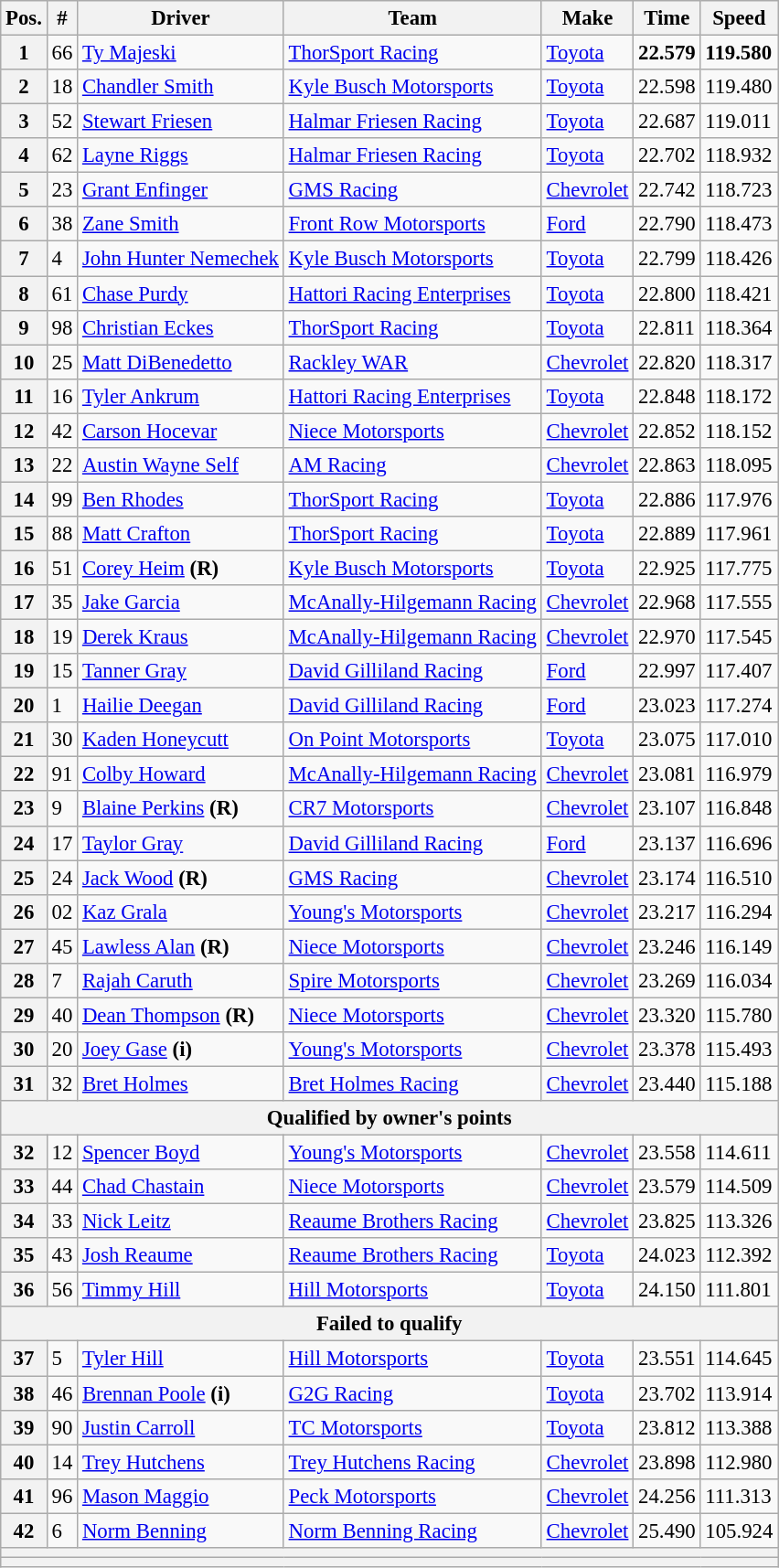<table class="wikitable" style="font-size:95%">
<tr>
<th>Pos.</th>
<th>#</th>
<th>Driver</th>
<th>Team</th>
<th>Make</th>
<th>Time</th>
<th>Speed</th>
</tr>
<tr>
<th>1</th>
<td>66</td>
<td><a href='#'>Ty Majeski</a></td>
<td><a href='#'>ThorSport Racing</a></td>
<td><a href='#'>Toyota</a></td>
<td><strong>22.579</strong></td>
<td><strong>119.580</strong></td>
</tr>
<tr>
<th>2</th>
<td>18</td>
<td><a href='#'>Chandler Smith</a></td>
<td><a href='#'>Kyle Busch Motorsports</a></td>
<td><a href='#'>Toyota</a></td>
<td>22.598</td>
<td>119.480</td>
</tr>
<tr>
<th>3</th>
<td>52</td>
<td><a href='#'>Stewart Friesen</a></td>
<td><a href='#'>Halmar Friesen Racing</a></td>
<td><a href='#'>Toyota</a></td>
<td>22.687</td>
<td>119.011</td>
</tr>
<tr>
<th>4</th>
<td>62</td>
<td><a href='#'>Layne Riggs</a></td>
<td><a href='#'>Halmar Friesen Racing</a></td>
<td><a href='#'>Toyota</a></td>
<td>22.702</td>
<td>118.932</td>
</tr>
<tr>
<th>5</th>
<td>23</td>
<td><a href='#'>Grant Enfinger</a></td>
<td><a href='#'>GMS Racing</a></td>
<td><a href='#'>Chevrolet</a></td>
<td>22.742</td>
<td>118.723</td>
</tr>
<tr>
<th>6</th>
<td>38</td>
<td><a href='#'>Zane Smith</a></td>
<td><a href='#'>Front Row Motorsports</a></td>
<td><a href='#'>Ford</a></td>
<td>22.790</td>
<td>118.473</td>
</tr>
<tr>
<th>7</th>
<td>4</td>
<td><a href='#'>John Hunter Nemechek</a></td>
<td><a href='#'>Kyle Busch Motorsports</a></td>
<td><a href='#'>Toyota</a></td>
<td>22.799</td>
<td>118.426</td>
</tr>
<tr>
<th>8</th>
<td>61</td>
<td><a href='#'>Chase Purdy</a></td>
<td><a href='#'>Hattori Racing Enterprises</a></td>
<td><a href='#'>Toyota</a></td>
<td>22.800</td>
<td>118.421</td>
</tr>
<tr>
<th>9</th>
<td>98</td>
<td><a href='#'>Christian Eckes</a></td>
<td><a href='#'>ThorSport Racing</a></td>
<td><a href='#'>Toyota</a></td>
<td>22.811</td>
<td>118.364</td>
</tr>
<tr>
<th>10</th>
<td>25</td>
<td><a href='#'>Matt DiBenedetto</a></td>
<td><a href='#'>Rackley WAR</a></td>
<td><a href='#'>Chevrolet</a></td>
<td>22.820</td>
<td>118.317</td>
</tr>
<tr>
<th>11</th>
<td>16</td>
<td><a href='#'>Tyler Ankrum</a></td>
<td><a href='#'>Hattori Racing Enterprises</a></td>
<td><a href='#'>Toyota</a></td>
<td>22.848</td>
<td>118.172</td>
</tr>
<tr>
<th>12</th>
<td>42</td>
<td><a href='#'>Carson Hocevar</a></td>
<td><a href='#'>Niece Motorsports</a></td>
<td><a href='#'>Chevrolet</a></td>
<td>22.852</td>
<td>118.152</td>
</tr>
<tr>
<th>13</th>
<td>22</td>
<td><a href='#'>Austin Wayne Self</a></td>
<td><a href='#'>AM Racing</a></td>
<td><a href='#'>Chevrolet</a></td>
<td>22.863</td>
<td>118.095</td>
</tr>
<tr>
<th>14</th>
<td>99</td>
<td><a href='#'>Ben Rhodes</a></td>
<td><a href='#'>ThorSport Racing</a></td>
<td><a href='#'>Toyota</a></td>
<td>22.886</td>
<td>117.976</td>
</tr>
<tr>
<th>15</th>
<td>88</td>
<td><a href='#'>Matt Crafton</a></td>
<td><a href='#'>ThorSport Racing</a></td>
<td><a href='#'>Toyota</a></td>
<td>22.889</td>
<td>117.961</td>
</tr>
<tr>
<th>16</th>
<td>51</td>
<td><a href='#'>Corey Heim</a> <strong>(R)</strong></td>
<td><a href='#'>Kyle Busch Motorsports</a></td>
<td><a href='#'>Toyota</a></td>
<td>22.925</td>
<td>117.775</td>
</tr>
<tr>
<th>17</th>
<td>35</td>
<td><a href='#'>Jake Garcia</a></td>
<td><a href='#'>McAnally-Hilgemann Racing</a></td>
<td><a href='#'>Chevrolet</a></td>
<td>22.968</td>
<td>117.555</td>
</tr>
<tr>
<th>18</th>
<td>19</td>
<td><a href='#'>Derek Kraus</a></td>
<td><a href='#'>McAnally-Hilgemann Racing</a></td>
<td><a href='#'>Chevrolet</a></td>
<td>22.970</td>
<td>117.545</td>
</tr>
<tr>
<th>19</th>
<td>15</td>
<td><a href='#'>Tanner Gray</a></td>
<td><a href='#'>David Gilliland Racing</a></td>
<td><a href='#'>Ford</a></td>
<td>22.997</td>
<td>117.407</td>
</tr>
<tr>
<th>20</th>
<td>1</td>
<td><a href='#'>Hailie Deegan</a></td>
<td><a href='#'>David Gilliland Racing</a></td>
<td><a href='#'>Ford</a></td>
<td>23.023</td>
<td>117.274</td>
</tr>
<tr>
<th>21</th>
<td>30</td>
<td><a href='#'>Kaden Honeycutt</a></td>
<td><a href='#'>On Point Motorsports</a></td>
<td><a href='#'>Toyota</a></td>
<td>23.075</td>
<td>117.010</td>
</tr>
<tr>
<th>22</th>
<td>91</td>
<td><a href='#'>Colby Howard</a></td>
<td><a href='#'>McAnally-Hilgemann Racing</a></td>
<td><a href='#'>Chevrolet</a></td>
<td>23.081</td>
<td>116.979</td>
</tr>
<tr>
<th>23</th>
<td>9</td>
<td><a href='#'>Blaine Perkins</a> <strong>(R)</strong></td>
<td><a href='#'>CR7 Motorsports</a></td>
<td><a href='#'>Chevrolet</a></td>
<td>23.107</td>
<td>116.848</td>
</tr>
<tr>
<th>24</th>
<td>17</td>
<td><a href='#'>Taylor Gray</a></td>
<td><a href='#'>David Gilliland Racing</a></td>
<td><a href='#'>Ford</a></td>
<td>23.137</td>
<td>116.696</td>
</tr>
<tr>
<th>25</th>
<td>24</td>
<td><a href='#'>Jack Wood</a> <strong>(R)</strong></td>
<td><a href='#'>GMS Racing</a></td>
<td><a href='#'>Chevrolet</a></td>
<td>23.174</td>
<td>116.510</td>
</tr>
<tr>
<th>26</th>
<td>02</td>
<td><a href='#'>Kaz Grala</a></td>
<td><a href='#'>Young's Motorsports</a></td>
<td><a href='#'>Chevrolet</a></td>
<td>23.217</td>
<td>116.294</td>
</tr>
<tr>
<th>27</th>
<td>45</td>
<td><a href='#'>Lawless Alan</a> <strong>(R)</strong></td>
<td><a href='#'>Niece Motorsports</a></td>
<td><a href='#'>Chevrolet</a></td>
<td>23.246</td>
<td>116.149</td>
</tr>
<tr>
<th>28</th>
<td>7</td>
<td><a href='#'>Rajah Caruth</a></td>
<td><a href='#'>Spire Motorsports</a></td>
<td><a href='#'>Chevrolet</a></td>
<td>23.269</td>
<td>116.034</td>
</tr>
<tr>
<th>29</th>
<td>40</td>
<td><a href='#'>Dean Thompson</a> <strong>(R)</strong></td>
<td><a href='#'>Niece Motorsports</a></td>
<td><a href='#'>Chevrolet</a></td>
<td>23.320</td>
<td>115.780</td>
</tr>
<tr>
<th>30</th>
<td>20</td>
<td><a href='#'>Joey Gase</a> <strong>(i)</strong></td>
<td><a href='#'>Young's Motorsports</a></td>
<td><a href='#'>Chevrolet</a></td>
<td>23.378</td>
<td>115.493</td>
</tr>
<tr>
<th>31</th>
<td>32</td>
<td><a href='#'>Bret Holmes</a></td>
<td><a href='#'>Bret Holmes Racing</a></td>
<td><a href='#'>Chevrolet</a></td>
<td>23.440</td>
<td>115.188</td>
</tr>
<tr>
<th colspan="7">Qualified by owner's points</th>
</tr>
<tr>
<th>32</th>
<td>12</td>
<td><a href='#'>Spencer Boyd</a></td>
<td><a href='#'>Young's Motorsports</a></td>
<td><a href='#'>Chevrolet</a></td>
<td>23.558</td>
<td>114.611</td>
</tr>
<tr>
<th>33</th>
<td>44</td>
<td><a href='#'>Chad Chastain</a></td>
<td><a href='#'>Niece Motorsports</a></td>
<td><a href='#'>Chevrolet</a></td>
<td>23.579</td>
<td>114.509</td>
</tr>
<tr>
<th>34</th>
<td>33</td>
<td><a href='#'>Nick Leitz</a></td>
<td><a href='#'>Reaume Brothers Racing</a></td>
<td><a href='#'>Chevrolet</a></td>
<td>23.825</td>
<td>113.326</td>
</tr>
<tr>
<th>35</th>
<td>43</td>
<td><a href='#'>Josh Reaume</a></td>
<td><a href='#'>Reaume Brothers Racing</a></td>
<td><a href='#'>Toyota</a></td>
<td>24.023</td>
<td>112.392</td>
</tr>
<tr>
<th>36</th>
<td>56</td>
<td><a href='#'>Timmy Hill</a></td>
<td><a href='#'>Hill Motorsports</a></td>
<td><a href='#'>Toyota</a></td>
<td>24.150</td>
<td>111.801</td>
</tr>
<tr>
<th colspan="7">Failed to qualify</th>
</tr>
<tr>
<th>37</th>
<td>5</td>
<td><a href='#'>Tyler Hill</a></td>
<td><a href='#'>Hill Motorsports</a></td>
<td><a href='#'>Toyota</a></td>
<td>23.551</td>
<td>114.645</td>
</tr>
<tr>
<th>38</th>
<td>46</td>
<td><a href='#'>Brennan Poole</a> <strong>(i)</strong></td>
<td><a href='#'>G2G Racing</a></td>
<td><a href='#'>Toyota</a></td>
<td>23.702</td>
<td>113.914</td>
</tr>
<tr>
<th>39</th>
<td>90</td>
<td><a href='#'>Justin Carroll</a></td>
<td><a href='#'>TC Motorsports</a></td>
<td><a href='#'>Toyota</a></td>
<td>23.812</td>
<td>113.388</td>
</tr>
<tr>
<th>40</th>
<td>14</td>
<td><a href='#'>Trey Hutchens</a></td>
<td><a href='#'>Trey Hutchens Racing</a></td>
<td><a href='#'>Chevrolet</a></td>
<td>23.898</td>
<td>112.980</td>
</tr>
<tr>
<th>41</th>
<td>96</td>
<td><a href='#'>Mason Maggio</a></td>
<td><a href='#'>Peck Motorsports</a></td>
<td><a href='#'>Chevrolet</a></td>
<td>24.256</td>
<td>111.313</td>
</tr>
<tr>
<th>42</th>
<td>6</td>
<td><a href='#'>Norm Benning</a></td>
<td><a href='#'>Norm Benning Racing</a></td>
<td><a href='#'>Chevrolet</a></td>
<td>25.490</td>
<td>105.924</td>
</tr>
<tr>
<th colspan="7"></th>
</tr>
<tr>
<th colspan="7"></th>
</tr>
</table>
